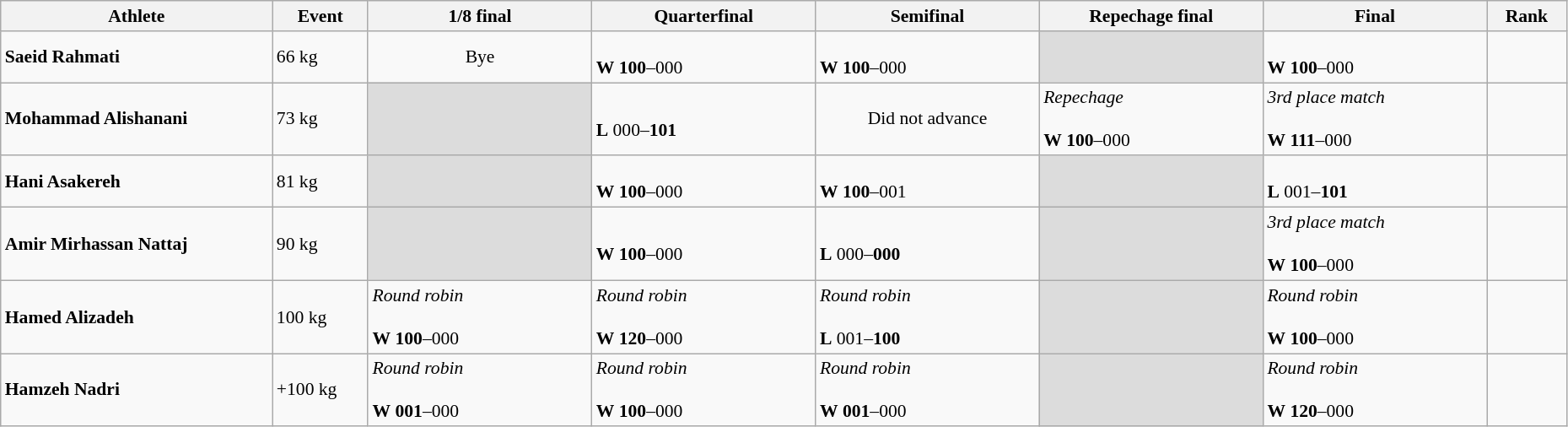<table class="wikitable" width="98%" style="text-align:left; font-size:90%">
<tr>
<th width="17%">Athlete</th>
<th width="6%">Event</th>
<th width="14%">1/8 final</th>
<th width="14%">Quarterfinal</th>
<th width="14%">Semifinal</th>
<th width="14%">Repechage final</th>
<th width="14%">Final</th>
<th width="5%">Rank</th>
</tr>
<tr>
<td><strong>Saeid Rahmati</strong></td>
<td>66 kg</td>
<td align=center>Bye</td>
<td><br><strong>W</strong> <strong>100</strong>–000</td>
<td><br><strong>W</strong> <strong>100</strong>–000</td>
<td bgcolor=#DCDCDC></td>
<td><br><strong>W</strong> <strong>100</strong>–000</td>
<td align=center></td>
</tr>
<tr>
<td><strong>Mohammad Alishanani</strong></td>
<td>73 kg</td>
<td bgcolor=#DCDCDC></td>
<td><br><strong>L</strong> 000–<strong>101</strong></td>
<td align=center>Did not advance</td>
<td><em>Repechage</em><br><br><strong>W</strong> <strong>100</strong>–000</td>
<td><em>3rd place match</em><br><br><strong>W</strong> <strong>111</strong>–000</td>
<td align=center></td>
</tr>
<tr>
<td><strong>Hani Asakereh</strong></td>
<td>81 kg</td>
<td bgcolor=#DCDCDC></td>
<td><br><strong>W</strong> <strong>100</strong>–000</td>
<td><br><strong>W</strong> <strong>100</strong>–001</td>
<td bgcolor=#DCDCDC></td>
<td><br><strong>L</strong> 001–<strong>101</strong></td>
<td align=center></td>
</tr>
<tr>
<td><strong>Amir Mirhassan Nattaj</strong></td>
<td>90 kg</td>
<td bgcolor=#DCDCDC></td>
<td><br><strong>W</strong> <strong>100</strong>–000</td>
<td><br><strong>L</strong> 000–<strong>000</strong></td>
<td bgcolor=#DCDCDC></td>
<td><em>3rd place match</em><br><br><strong>W</strong> <strong>100</strong>–000</td>
<td align=center></td>
</tr>
<tr>
<td><strong>Hamed Alizadeh</strong></td>
<td>100 kg</td>
<td><em>Round robin</em><br><br><strong>W</strong> <strong>100</strong>–000</td>
<td><em>Round robin</em><br><br><strong>W</strong> <strong>120</strong>–000</td>
<td><em>Round robin</em><br><br><strong>L</strong> 001–<strong>100</strong></td>
<td bgcolor=#DCDCDC></td>
<td><em>Round robin</em><br><br><strong>W</strong> <strong>100</strong>–000</td>
<td align=center></td>
</tr>
<tr>
<td><strong>Hamzeh Nadri</strong></td>
<td>+100 kg</td>
<td><em>Round robin</em><br><br><strong>W</strong> <strong>001</strong>–000</td>
<td><em>Round robin</em><br><br><strong>W</strong> <strong>100</strong>–000</td>
<td><em>Round robin</em><br><br><strong>W</strong> <strong>001</strong>–000</td>
<td bgcolor=#DCDCDC></td>
<td><em>Round robin</em><br><br><strong>W</strong> <strong>120</strong>–000</td>
<td align=center></td>
</tr>
</table>
